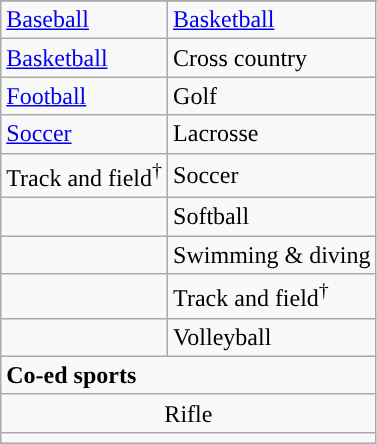<table class="wikitable" style=" ">
<tr>
</tr>
<tr>
<td><a href='#'>Baseball</a></td>
<td><a href='#'>Basketball</a></td>
</tr>
<tr>
<td><a href='#'>Basketball</a></td>
<td>Cross country</td>
</tr>
<tr>
<td><a href='#'>Football</a></td>
<td>Golf</td>
</tr>
<tr>
<td><a href='#'>Soccer</a></td>
<td>Lacrosse</td>
</tr>
<tr>
<td>Track and field<sup>†</sup></td>
<td>Soccer</td>
</tr>
<tr>
<td></td>
<td>Softball</td>
</tr>
<tr>
<td></td>
<td>Swimming & diving</td>
</tr>
<tr>
<td></td>
<td>Track and field<sup>†</sup></td>
</tr>
<tr>
<td></td>
<td>Volleyball</td>
</tr>
<tr>
<td colspan="2"><strong>Co-ed sports</strong></td>
</tr>
<tr style="text-align:center">
<td colspan="2">Rifle</td>
</tr>
<tr>
<td colspan="2"></td>
</tr>
</table>
